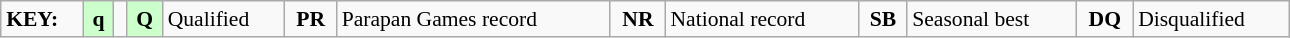<table class="wikitable" style="margin:0.5em auto; font-size:90%;position:relative;" width=68%>
<tr>
<td><strong>KEY:</strong></td>
<td bgcolor=ccffcc align=center><strong>q</strong></td>
<td></td>
<td bgcolor=ccffcc align=center><strong>Q</strong></td>
<td>Qualified</td>
<td align=center><strong>PR</strong></td>
<td>Parapan Games record</td>
<td align=center><strong>NR</strong></td>
<td>National record</td>
<td align=center><strong>SB</strong></td>
<td>Seasonal best</td>
<td align=center><strong>DQ</strong></td>
<td>Disqualified</td>
</tr>
</table>
